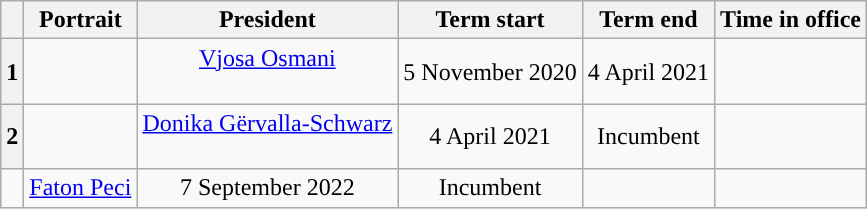<table class="wikitable" style="text-align:center">
<tr>
<th></th>
<th>Portrait</th>
<th>President<br></th>
<th>Term start</th>
<th>Term end</th>
<th>Time in office</th>
</tr>
<tr>
<th style="background-color:">1</th>
<td></td>
<td><a href='#'>Vjosa Osmani</a><br><br></td>
<td>5 November 2020</td>
<td>4 April 2021</td>
<td></td>
</tr>
<tr>
<th style="background-color:">2</th>
<td></td>
<td><a href='#'>Donika Gërvalla-Schwarz</a><br><br></td>
<td>4 April 2021</td>
<td>Incumbent</td>
<td></td>
</tr>
<tr>
<td></td>
<td><a href='#'>Faton Peci</a><br></td>
<td>7 September 2022</td>
<td>Incumbent</td>
<td></td>
</tr>
</table>
